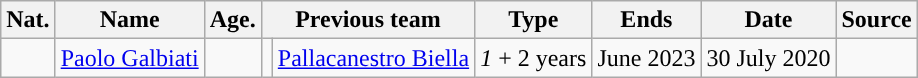<table class="wikitable sortable">
<tr>
<th>Nat.</th>
<th>Name</th>
<th>Age.</th>
<th colspan=2>Previous team</th>
<th>Type</th>
<th>Ends</th>
<th>Date</th>
<th>Source</th>
</tr>
<tr>
<td></td>
<td><a href='#'>Paolo Galbiati</a></td>
<td></td>
<td></td>
<td><a href='#'>Pallacanestro Biella</a></td>
<td><em>1</em> + 2 years</td>
<td>June 2023</td>
<td>30 July 2020</td>
<td></td>
</tr>
</table>
